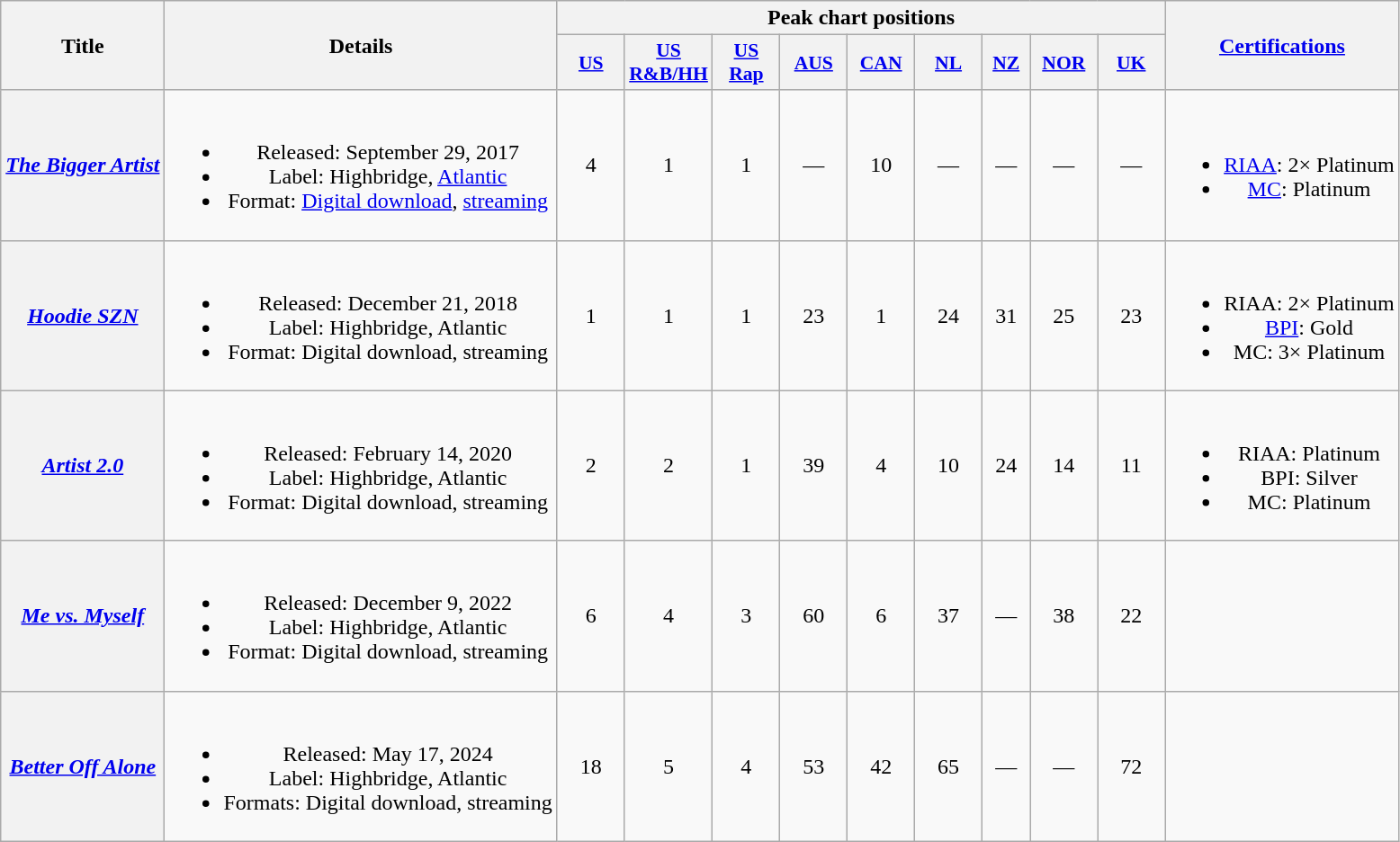<table class="wikitable plainrowheaders" style="text-align:center;">
<tr>
<th scope="col" rowspan="2">Title</th>
<th scope="col" rowspan="2">Details</th>
<th colspan="9" scope="col">Peak chart positions</th>
<th scope="col" rowspan="2"><a href='#'>Certifications</a></th>
</tr>
<tr>
<th scope="col" style="width:3em;font-size:90%;"><a href='#'>US</a><br></th>
<th scope="col" style="width:3em;font-size:90%;"><a href='#'>US R&B/HH</a><br></th>
<th scope="col" style="width:3em;font-size:90%;"><a href='#'>US<br>Rap</a><br></th>
<th scope="col" style="width:3em;font-size:90%;"><a href='#'>AUS</a><br></th>
<th scope="col" style="width:3em;font-size:90%;"><a href='#'>CAN</a><br></th>
<th scope="col" style="width:3em;font-size:90%;"><a href='#'>NL</a><br></th>
<th scope="col" style="width:2em;font-size:90%"><a href='#'>NZ</a><br></th>
<th scope="col" style="width:3em;font-size:90%;"><a href='#'>NOR</a><br></th>
<th scope="col" style="width:3em;font-size:90%;"><a href='#'>UK</a><br></th>
</tr>
<tr>
<th scope="row"><em><a href='#'>The Bigger Artist</a></em></th>
<td><br><ul><li>Released: September 29, 2017</li><li>Label: Highbridge, <a href='#'>Atlantic</a></li><li>Format: <a href='#'>Digital download</a>, <a href='#'>streaming</a></li></ul></td>
<td>4</td>
<td>1</td>
<td>1</td>
<td>—</td>
<td>10</td>
<td>—</td>
<td>—</td>
<td>—</td>
<td>—</td>
<td><br><ul><li><a href='#'>RIAA</a>: 2× Platinum</li><li><a href='#'>MC</a>: Platinum</li></ul></td>
</tr>
<tr>
<th scope="row"><em><a href='#'>Hoodie SZN</a></em></th>
<td><br><ul><li>Released: December 21, 2018</li><li>Label: Highbridge, Atlantic</li><li>Format: Digital download, streaming</li></ul></td>
<td>1</td>
<td>1</td>
<td>1</td>
<td>23</td>
<td>1</td>
<td>24</td>
<td>31</td>
<td>25</td>
<td>23</td>
<td><br><ul><li>RIAA: 2× Platinum</li><li><a href='#'>BPI</a>: Gold</li><li>MC: 3× Platinum</li></ul></td>
</tr>
<tr>
<th scope="row"><em><a href='#'>Artist 2.0</a></em></th>
<td><br><ul><li>Released: February 14, 2020</li><li>Label: Highbridge, Atlantic</li><li>Format: Digital download, streaming</li></ul></td>
<td>2</td>
<td>2</td>
<td>1</td>
<td>39</td>
<td>4</td>
<td>10</td>
<td>24</td>
<td>14</td>
<td>11</td>
<td><br><ul><li>RIAA: Platinum</li><li>BPI: Silver</li><li>MC: Platinum</li></ul></td>
</tr>
<tr>
<th scope="row"><em><a href='#'>Me vs. Myself</a></em></th>
<td><br><ul><li>Released: December 9, 2022</li><li>Label: Highbridge, Atlantic</li><li>Format: Digital download, streaming</li></ul></td>
<td>6</td>
<td>4</td>
<td>3</td>
<td>60</td>
<td>6</td>
<td>37</td>
<td>—</td>
<td>38</td>
<td>22</td>
<td></td>
</tr>
<tr>
<th scope="row"><em><a href='#'>Better Off Alone</a></em></th>
<td><br><ul><li>Released: May 17, 2024</li><li>Label: Highbridge, Atlantic</li><li>Formats: Digital download, streaming</li></ul></td>
<td>18</td>
<td>5</td>
<td>4</td>
<td>53</td>
<td>42</td>
<td>65</td>
<td>—</td>
<td>—</td>
<td>72</td>
<td></td>
</tr>
</table>
